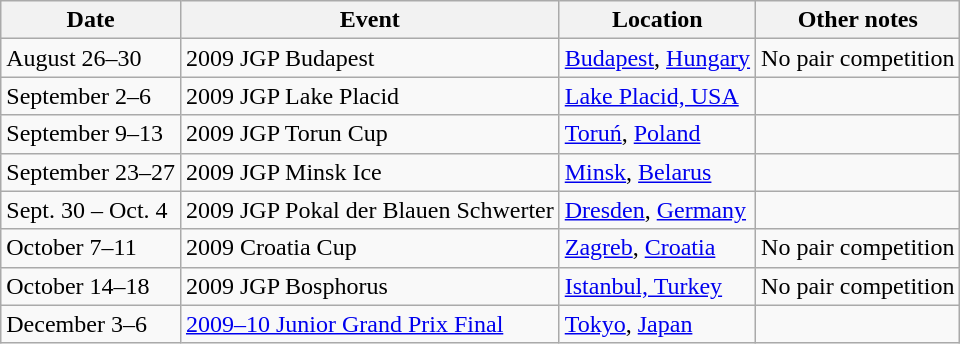<table class="wikitable">
<tr>
<th>Date</th>
<th>Event</th>
<th>Location</th>
<th>Other notes</th>
</tr>
<tr>
<td>August 26–30</td>
<td>2009 JGP Budapest</td>
<td><a href='#'>Budapest</a>, <a href='#'>Hungary</a></td>
<td>No pair competition</td>
</tr>
<tr>
<td>September 2–6</td>
<td>2009 JGP Lake Placid</td>
<td><a href='#'>Lake Placid, USA</a></td>
<td></td>
</tr>
<tr>
<td>September 9–13</td>
<td>2009 JGP Torun Cup</td>
<td><a href='#'>Toruń</a>, <a href='#'>Poland</a></td>
<td></td>
</tr>
<tr>
<td>September 23–27</td>
<td>2009 JGP Minsk Ice</td>
<td><a href='#'>Minsk</a>, <a href='#'>Belarus</a></td>
<td></td>
</tr>
<tr>
<td>Sept. 30 – Oct. 4</td>
<td>2009 JGP Pokal der Blauen Schwerter</td>
<td><a href='#'>Dresden</a>, <a href='#'>Germany</a></td>
<td></td>
</tr>
<tr>
<td>October 7–11</td>
<td>2009 Croatia Cup</td>
<td><a href='#'>Zagreb</a>, <a href='#'>Croatia</a></td>
<td>No pair competition</td>
</tr>
<tr>
<td>October 14–18</td>
<td>2009 JGP Bosphorus</td>
<td><a href='#'>Istanbul, Turkey</a></td>
<td>No pair competition</td>
</tr>
<tr>
<td>December 3–6</td>
<td><a href='#'>2009–10 Junior Grand Prix Final</a></td>
<td><a href='#'>Tokyo</a>, <a href='#'>Japan</a></td>
<td></td>
</tr>
</table>
